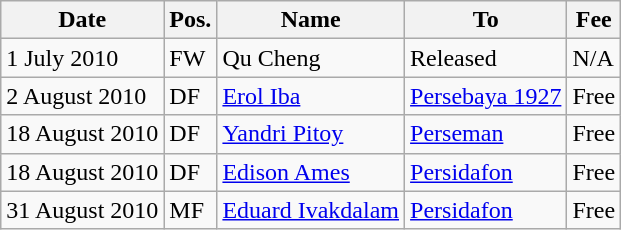<table class="wikitable">
<tr>
<th>Date</th>
<th>Pos.</th>
<th>Name</th>
<th>To</th>
<th>Fee</th>
</tr>
<tr>
<td>1 July 2010</td>
<td>FW</td>
<td> Qu Cheng</td>
<td>Released</td>
<td>N/A</td>
</tr>
<tr>
<td>2 August 2010</td>
<td>DF</td>
<td> <a href='#'>Erol Iba</a></td>
<td> <a href='#'>Persebaya 1927</a></td>
<td>Free</td>
</tr>
<tr>
<td>18 August 2010</td>
<td>DF</td>
<td> <a href='#'>Yandri Pitoy</a></td>
<td> <a href='#'>Perseman</a></td>
<td>Free</td>
</tr>
<tr>
<td>18 August 2010</td>
<td>DF</td>
<td> <a href='#'>Edison Ames</a></td>
<td> <a href='#'>Persidafon</a></td>
<td>Free</td>
</tr>
<tr>
<td>31 August 2010</td>
<td>MF</td>
<td> <a href='#'>Eduard Ivakdalam</a></td>
<td> <a href='#'>Persidafon</a></td>
<td>Free</td>
</tr>
</table>
